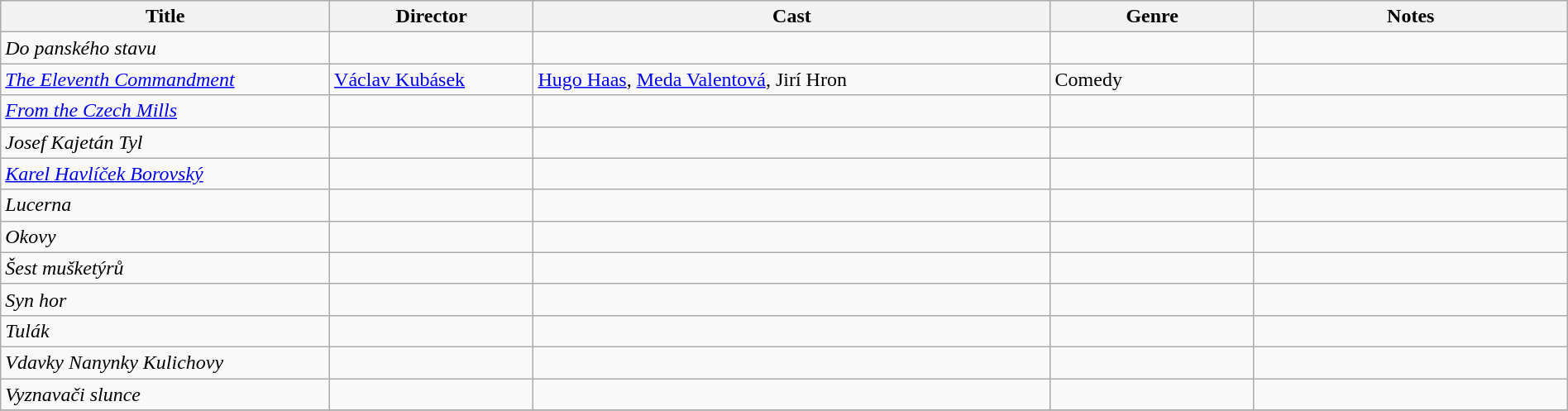<table class="wikitable" style="width:100%;">
<tr>
<th style="width:21%;">Title</th>
<th style="width:13%;">Director</th>
<th style="width:33%;">Cast</th>
<th style="width:13%;">Genre</th>
<th style="width:20%;">Notes</th>
</tr>
<tr>
<td><em>Do panského stavu</em></td>
<td></td>
<td></td>
<td></td>
<td></td>
</tr>
<tr>
<td><em><a href='#'>The Eleventh Commandment</a></em></td>
<td><a href='#'>Václav Kubásek</a></td>
<td><a href='#'>Hugo Haas</a>, <a href='#'>Meda Valentová</a>, Jirí Hron</td>
<td>Comedy</td>
<td></td>
</tr>
<tr>
<td><em><a href='#'>From the Czech Mills</a></em></td>
<td></td>
<td></td>
<td></td>
<td></td>
</tr>
<tr>
<td><em>Josef Kajetán Tyl</em></td>
<td></td>
<td></td>
<td></td>
<td></td>
</tr>
<tr>
<td><em><a href='#'>Karel Havlíček Borovský</a></em></td>
<td></td>
<td></td>
<td></td>
<td></td>
</tr>
<tr>
<td><em>Lucerna</em></td>
<td></td>
<td></td>
<td></td>
<td></td>
</tr>
<tr>
<td><em>Okovy</em></td>
<td></td>
<td></td>
<td></td>
<td></td>
</tr>
<tr>
<td><em>Šest mušketýrů</em></td>
<td></td>
<td></td>
<td></td>
<td></td>
</tr>
<tr>
<td><em>Syn hor</em></td>
<td></td>
<td></td>
<td></td>
<td></td>
</tr>
<tr>
<td><em>Tulák</em></td>
<td></td>
<td></td>
<td></td>
<td></td>
</tr>
<tr>
<td><em>Vdavky Nanynky Kulichovy</em></td>
<td></td>
<td></td>
<td></td>
<td></td>
</tr>
<tr>
<td><em>Vyznavači slunce</em></td>
<td></td>
<td></td>
<td></td>
<td></td>
</tr>
<tr>
</tr>
</table>
